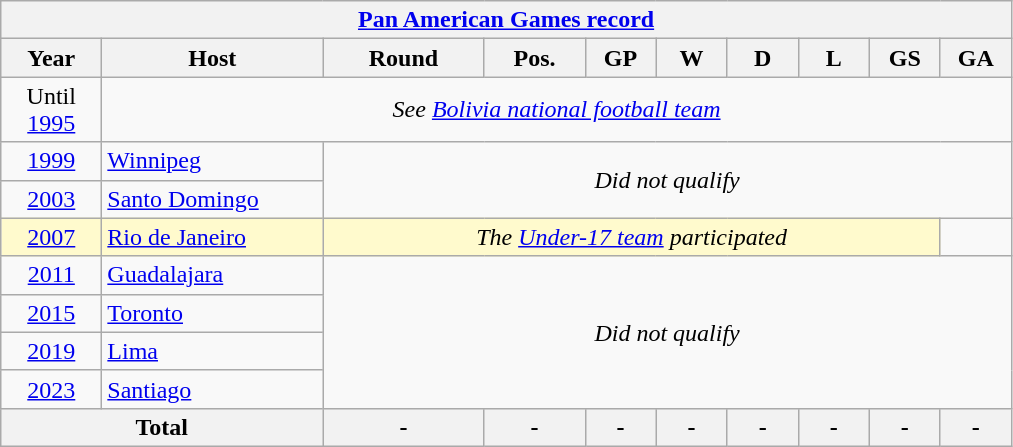<table class="wikitable" style="text-align: center">
<tr>
<th colspan=10><a href='#'>Pan American Games record</a></th>
</tr>
<tr>
<th width=60px>Year</th>
<th width=140px>Host</th>
<th width=100px>Round</th>
<th width=60px>Pos.</th>
<th width=40px>GP</th>
<th width=40px>W</th>
<th width=40px>D</th>
<th width=40px>L</th>
<th width=40px>GS</th>
<th width=40px>GA</th>
</tr>
<tr>
<td>Until <a href='#'>1995</a></td>
<td colspan=9><em>See <a href='#'>Bolivia national football team</a></em></td>
</tr>
<tr>
<td><a href='#'>1999</a></td>
<td align=left> <a href='#'>Winnipeg</a></td>
<td colspan=8 rowspan=2><em>Did not qualify</em></td>
</tr>
<tr>
<td><a href='#'>2003</a></td>
<td align=left> <a href='#'>Santo Domingo</a></td>
</tr>
<tr style="background:LemonChiffon;">
<td><a href='#'>2007</a></td>
<td align=left> <a href='#'>Rio de Janeiro</a></td>
<td colspan=7><em>The <a href='#'>Under-17 team</a> participated</em></td>
</tr>
<tr>
<td><a href='#'>2011</a></td>
<td align=left> <a href='#'>Guadalajara</a></td>
<td colspan=8 rowspan=4><em>Did not qualify</em></td>
</tr>
<tr>
<td><a href='#'>2015</a></td>
<td align=left> <a href='#'>Toronto</a></td>
</tr>
<tr>
<td><a href='#'>2019</a></td>
<td align=left> <a href='#'>Lima</a></td>
</tr>
<tr>
<td><a href='#'>2023</a></td>
<td align=left> <a href='#'>Santiago</a></td>
</tr>
<tr>
<th colspan=2>Total</th>
<th>-</th>
<th>-</th>
<th>-</th>
<th>-</th>
<th>-</th>
<th>-</th>
<th>-</th>
<th>-</th>
</tr>
</table>
